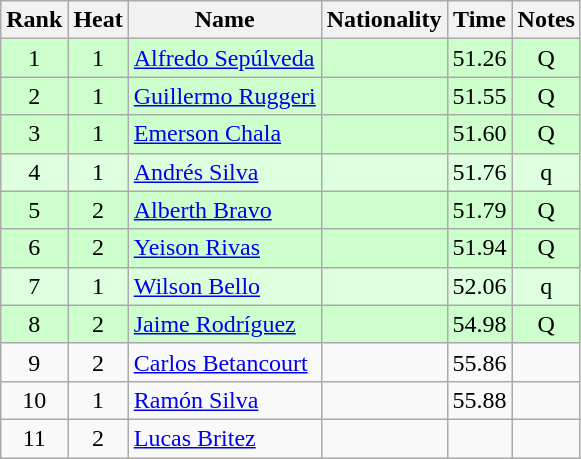<table class="wikitable sortable" style="text-align:center">
<tr>
<th>Rank</th>
<th>Heat</th>
<th>Name</th>
<th>Nationality</th>
<th>Time</th>
<th>Notes</th>
</tr>
<tr bgcolor=ccffcc>
<td>1</td>
<td>1</td>
<td align=left><a href='#'>Alfredo Sepúlveda</a></td>
<td align=left></td>
<td>51.26</td>
<td>Q</td>
</tr>
<tr bgcolor=ccffcc>
<td>2</td>
<td>1</td>
<td align=left><a href='#'>Guillermo Ruggeri</a></td>
<td align=left></td>
<td>51.55</td>
<td>Q</td>
</tr>
<tr bgcolor=ccffcc>
<td>3</td>
<td>1</td>
<td align=left><a href='#'>Emerson Chala</a></td>
<td align=left></td>
<td>51.60</td>
<td>Q</td>
</tr>
<tr bgcolor=ddffdd>
<td>4</td>
<td>1</td>
<td align=left><a href='#'>Andrés Silva</a></td>
<td align=left></td>
<td>51.76</td>
<td>q</td>
</tr>
<tr bgcolor=ccffcc>
<td>5</td>
<td>2</td>
<td align=left><a href='#'>Alberth Bravo</a></td>
<td align=left></td>
<td>51.79</td>
<td>Q</td>
</tr>
<tr bgcolor=ccffcc>
<td>6</td>
<td>2</td>
<td align=left><a href='#'>Yeison Rivas</a></td>
<td align=left></td>
<td>51.94</td>
<td>Q</td>
</tr>
<tr bgcolor=ddffdd>
<td>7</td>
<td>1</td>
<td align=left><a href='#'>Wilson Bello</a></td>
<td align=left></td>
<td>52.06</td>
<td>q</td>
</tr>
<tr bgcolor=ccffcc>
<td>8</td>
<td>2</td>
<td align=left><a href='#'>Jaime Rodríguez</a></td>
<td align=left></td>
<td>54.98</td>
<td>Q</td>
</tr>
<tr>
<td>9</td>
<td>2</td>
<td align=left><a href='#'>Carlos Betancourt</a></td>
<td align=left></td>
<td>55.86</td>
<td></td>
</tr>
<tr>
<td>10</td>
<td>1</td>
<td align=left><a href='#'>Ramón Silva</a></td>
<td align=left></td>
<td>55.88</td>
<td></td>
</tr>
<tr>
<td>11</td>
<td>2</td>
<td align=left><a href='#'>Lucas Britez</a></td>
<td align=left></td>
<td></td>
<td></td>
</tr>
</table>
